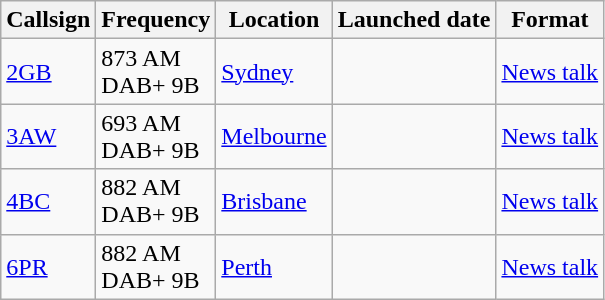<table class="wikitable">
<tr>
<th>Callsign</th>
<th>Frequency</th>
<th>Location</th>
<th>Launched date</th>
<th>Format</th>
</tr>
<tr>
<td><a href='#'>2GB</a></td>
<td>873 AM<br>DAB+ 9B</td>
<td><a href='#'>Sydney</a></td>
<td></td>
<td><a href='#'>News talk</a></td>
</tr>
<tr>
<td><a href='#'>3AW</a></td>
<td>693 AM<br>DAB+ 9B</td>
<td><a href='#'>Melbourne</a></td>
<td></td>
<td><a href='#'>News talk</a></td>
</tr>
<tr>
<td><a href='#'>4BC</a></td>
<td>882 AM<br>DAB+ 9B</td>
<td><a href='#'>Brisbane</a></td>
<td></td>
<td><a href='#'>News talk</a></td>
</tr>
<tr>
<td><a href='#'>6PR</a></td>
<td>882 AM<br>DAB+ 9B</td>
<td><a href='#'>Perth</a></td>
<td></td>
<td><a href='#'>News talk</a></td>
</tr>
</table>
